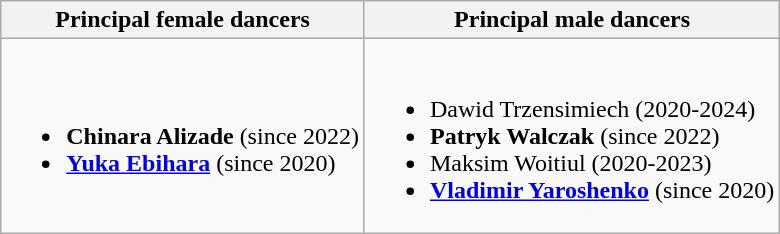<table class="wikitable">
<tr>
<th><strong>Principal female dancers</strong></th>
<th><strong>Principal male dancers</strong></th>
</tr>
<tr>
<td><br><ul><li><strong>Chinara Alizade</strong> (since 2022)</li><li><strong><a href='#'>Yuka Ebihara</a></strong> (since 2020)</li></ul></td>
<td><br><ul><li>Dawid Trzensimiech (2020-2024)</li><li><strong>Patryk Walczak</strong> (since 2022)</li><li>Maksim Woitiul (2020-2023)</li><li><strong><a href='#'>Vladimir Yaroshenko</a></strong> (since 2020)</li></ul></td>
</tr>
</table>
